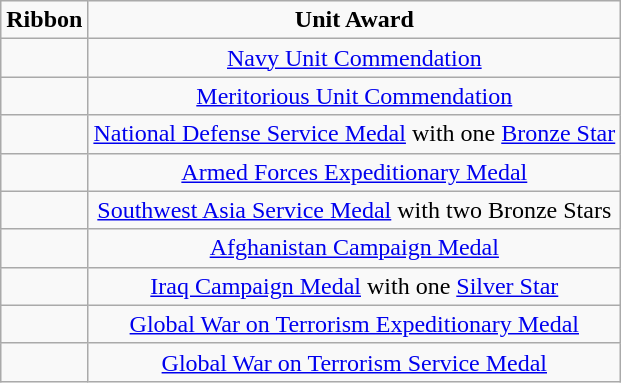<table class="wikitable" style="text-align:center" ; clear: center">
<tr>
<td><strong>Ribbon</strong></td>
<td><strong>Unit Award </strong></td>
</tr>
<tr>
<td></td>
<td><a href='#'>Navy Unit Commendation</a></td>
</tr>
<tr>
<td></td>
<td><a href='#'>Meritorious Unit Commendation</a></td>
</tr>
<tr>
<td></td>
<td><a href='#'>National Defense Service Medal</a> with one <a href='#'>Bronze Star</a></td>
</tr>
<tr>
<td></td>
<td><a href='#'>Armed Forces Expeditionary Medal</a></td>
</tr>
<tr>
<td></td>
<td><a href='#'>Southwest Asia Service Medal</a> with two Bronze Stars</td>
</tr>
<tr>
<td></td>
<td><a href='#'>Afghanistan Campaign Medal</a></td>
</tr>
<tr>
<td></td>
<td><a href='#'>Iraq Campaign Medal</a> with one <a href='#'>Silver Star</a></td>
</tr>
<tr>
<td></td>
<td><a href='#'>Global War on Terrorism Expeditionary Medal</a></td>
</tr>
<tr>
<td></td>
<td><a href='#'>Global War on Terrorism Service Medal</a></td>
</tr>
</table>
